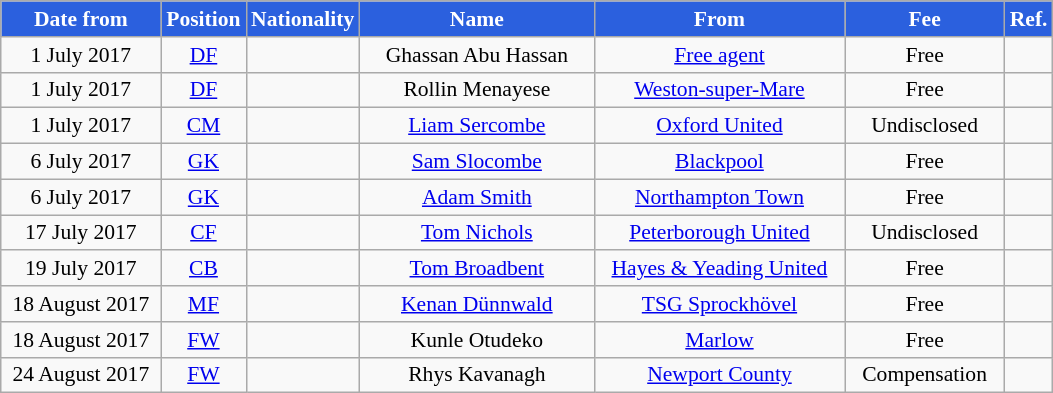<table class="wikitable"  style="text-align:center; font-size:90%; ">
<tr>
<th style="background:#2B60DE; color:#FFFFFF; width:100px;">Date from</th>
<th style="background:#2B60DE; color:#FFFFFF; width:50px;">Position</th>
<th style="background:#2B60DE; color:#FFFFFF; width:50px;">Nationality</th>
<th style="background:#2B60DE; color:#FFFFFF; width:150px;">Name</th>
<th style="background:#2B60DE; color:#FFFFFF; width:160px;">From</th>
<th style="background:#2B60DE; color:#FFFFFF; width:100px;">Fee</th>
<th style="background:#2B60DE; color:#FFFFFF; width:25px;">Ref.</th>
</tr>
<tr>
<td>1 July 2017</td>
<td><a href='#'>DF</a></td>
<td></td>
<td>Ghassan Abu Hassan</td>
<td><a href='#'>Free agent</a></td>
<td>Free</td>
<td></td>
</tr>
<tr>
<td>1 July 2017</td>
<td><a href='#'>DF</a></td>
<td></td>
<td>Rollin Menayese</td>
<td><a href='#'>Weston-super-Mare</a></td>
<td>Free</td>
<td></td>
</tr>
<tr>
<td>1 July 2017</td>
<td><a href='#'>CM</a></td>
<td></td>
<td><a href='#'>Liam Sercombe</a></td>
<td><a href='#'>Oxford United</a></td>
<td>Undisclosed</td>
<td></td>
</tr>
<tr>
<td>6 July 2017</td>
<td><a href='#'>GK</a></td>
<td></td>
<td><a href='#'>Sam Slocombe</a></td>
<td><a href='#'>Blackpool</a></td>
<td>Free</td>
<td></td>
</tr>
<tr>
<td>6 July 2017</td>
<td><a href='#'>GK</a></td>
<td></td>
<td><a href='#'>Adam Smith</a></td>
<td><a href='#'>Northampton Town</a></td>
<td>Free</td>
<td></td>
</tr>
<tr>
<td>17 July 2017</td>
<td><a href='#'>CF</a></td>
<td></td>
<td><a href='#'>Tom Nichols</a></td>
<td><a href='#'>Peterborough United</a></td>
<td>Undisclosed</td>
<td></td>
</tr>
<tr>
<td>19 July 2017</td>
<td><a href='#'>CB</a></td>
<td></td>
<td><a href='#'>Tom Broadbent</a></td>
<td><a href='#'>Hayes & Yeading United</a></td>
<td>Free</td>
<td></td>
</tr>
<tr>
<td>18 August 2017</td>
<td><a href='#'>MF</a></td>
<td></td>
<td><a href='#'>Kenan Dünnwald</a></td>
<td><a href='#'>TSG Sprockhövel</a></td>
<td>Free</td>
<td></td>
</tr>
<tr>
<td>18 August 2017</td>
<td><a href='#'>FW</a></td>
<td></td>
<td>Kunle Otudeko</td>
<td><a href='#'>Marlow</a></td>
<td>Free</td>
<td></td>
</tr>
<tr>
<td>24 August 2017</td>
<td><a href='#'>FW</a></td>
<td></td>
<td>Rhys Kavanagh</td>
<td><a href='#'>Newport County</a></td>
<td>Compensation</td>
<td></td>
</tr>
</table>
